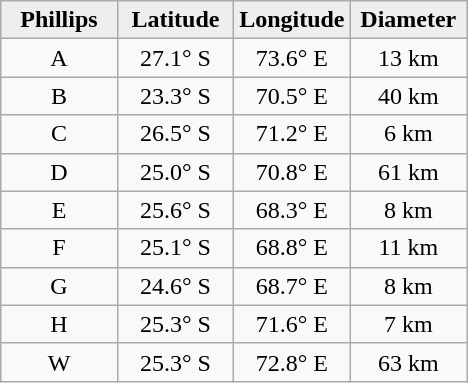<table class="wikitable">
<tr>
<th width="25%" style="background:#eeeeee;">Phillips</th>
<th width="25%" style="background:#eeeeee;">Latitude</th>
<th width="25%" style="background:#eeeeee;">Longitude</th>
<th width="25%" style="background:#eeeeee;">Diameter</th>
</tr>
<tr>
<td align="center">A</td>
<td align="center">27.1° S</td>
<td align="center">73.6° E</td>
<td align="center">13 km</td>
</tr>
<tr>
<td align="center">B</td>
<td align="center">23.3° S</td>
<td align="center">70.5° E</td>
<td align="center">40 km</td>
</tr>
<tr>
<td align="center">C</td>
<td align="center">26.5° S</td>
<td align="center">71.2° E</td>
<td align="center">6 km</td>
</tr>
<tr>
<td align="center">D</td>
<td align="center">25.0° S</td>
<td align="center">70.8° E</td>
<td align="center">61 km</td>
</tr>
<tr>
<td align="center">E</td>
<td align="center">25.6° S</td>
<td align="center">68.3° E</td>
<td align="center">8 km</td>
</tr>
<tr>
<td align="center">F</td>
<td align="center">25.1° S</td>
<td align="center">68.8° E</td>
<td align="center">11 km</td>
</tr>
<tr>
<td align="center">G</td>
<td align="center">24.6° S</td>
<td align="center">68.7° E</td>
<td align="center">8 km</td>
</tr>
<tr>
<td align="center">H</td>
<td align="center">25.3° S</td>
<td align="center">71.6° E</td>
<td align="center">7 km</td>
</tr>
<tr>
<td align="center">W</td>
<td align="center">25.3° S</td>
<td align="center">72.8° E</td>
<td align="center">63 km</td>
</tr>
</table>
